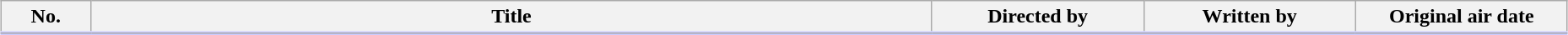<table class="wikitable" style="width:98%; margin:auto; background:#FFF;">
<tr style="border-bottom: 3px solid #CCF;">
<th style="width:4em;">No.</th>
<th>Title</th>
<th style="width:10em;">Directed by</th>
<th style="width:10em;">Written by</th>
<th style="width:10em;">Original air date</th>
</tr>
<tr>
</tr>
</table>
